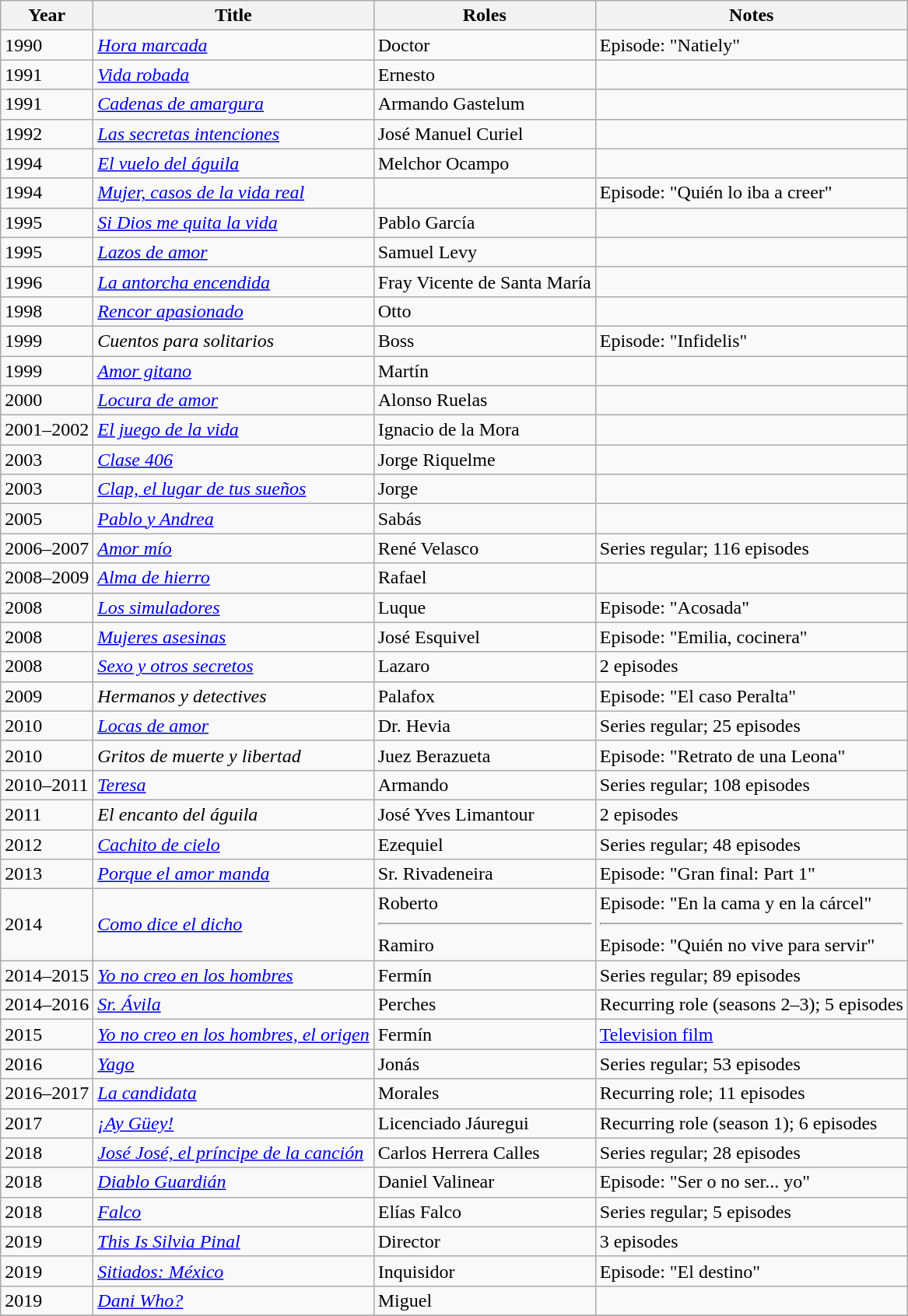<table class="wikitable sortable">
<tr>
<th>Year</th>
<th>Title</th>
<th>Roles</th>
<th>Notes</th>
</tr>
<tr>
<td>1990</td>
<td><em><a href='#'>Hora marcada</a></em></td>
<td>Doctor</td>
<td>Episode: "Natiely"</td>
</tr>
<tr>
<td>1991</td>
<td><em><a href='#'>Vida robada</a></em></td>
<td>Ernesto</td>
<td></td>
</tr>
<tr>
<td>1991</td>
<td><em><a href='#'>Cadenas de amargura</a></em></td>
<td>Armando Gastelum</td>
<td></td>
</tr>
<tr>
<td>1992</td>
<td><em><a href='#'>Las secretas intenciones</a></em></td>
<td>José Manuel Curiel</td>
<td></td>
</tr>
<tr>
<td>1994</td>
<td><em><a href='#'>El vuelo del águila</a></em></td>
<td>Melchor Ocampo</td>
<td></td>
</tr>
<tr>
<td>1994</td>
<td><em><a href='#'>Mujer, casos de la vida real</a></em></td>
<td></td>
<td>Episode: "Quién lo iba a creer"</td>
</tr>
<tr>
<td>1995</td>
<td><em><a href='#'>Si Dios me quita la vida</a></em></td>
<td>Pablo García</td>
<td></td>
</tr>
<tr>
<td>1995</td>
<td><em><a href='#'>Lazos de amor</a></em></td>
<td>Samuel Levy</td>
<td></td>
</tr>
<tr>
<td>1996</td>
<td><em><a href='#'>La antorcha encendida</a></em></td>
<td>Fray Vicente de Santa María</td>
<td></td>
</tr>
<tr>
<td>1998</td>
<td><em><a href='#'>Rencor apasionado</a></em></td>
<td>Otto</td>
<td></td>
</tr>
<tr>
<td>1999</td>
<td><em>Cuentos para solitarios</em></td>
<td>Boss</td>
<td>Episode: "Infidelis"</td>
</tr>
<tr>
<td>1999</td>
<td><em><a href='#'>Amor gitano</a></em></td>
<td>Martín</td>
<td></td>
</tr>
<tr>
<td>2000</td>
<td><em><a href='#'>Locura de amor</a></em></td>
<td>Alonso Ruelas</td>
<td></td>
</tr>
<tr>
<td>2001–2002</td>
<td><em><a href='#'>El juego de la vida</a></em></td>
<td>Ignacio de la Mora</td>
<td></td>
</tr>
<tr>
<td>2003</td>
<td><em><a href='#'>Clase 406</a></em></td>
<td>Jorge Riquelme</td>
<td></td>
</tr>
<tr>
<td>2003</td>
<td><em><a href='#'>Clap, el lugar de tus sueños</a></em></td>
<td>Jorge</td>
<td></td>
</tr>
<tr>
<td>2005</td>
<td><em><a href='#'>Pablo y Andrea</a></em></td>
<td>Sabás</td>
<td></td>
</tr>
<tr>
<td>2006–2007</td>
<td><em><a href='#'>Amor mío</a></em></td>
<td>René Velasco</td>
<td>Series regular; 116 episodes</td>
</tr>
<tr>
<td>2008–2009</td>
<td><em><a href='#'>Alma de hierro</a></em></td>
<td>Rafael</td>
<td></td>
</tr>
<tr>
<td>2008</td>
<td><em><a href='#'>Los simuladores</a></em></td>
<td>Luque</td>
<td>Episode: "Acosada"</td>
</tr>
<tr>
<td>2008</td>
<td><em><a href='#'>Mujeres asesinas</a></em></td>
<td>José Esquivel</td>
<td>Episode: "Emilia, cocinera"</td>
</tr>
<tr>
<td>2008</td>
<td><em><a href='#'>Sexo y otros secretos</a></em></td>
<td>Lazaro</td>
<td>2 episodes</td>
</tr>
<tr>
<td>2009</td>
<td><em>Hermanos y detectives</em></td>
<td>Palafox</td>
<td>Episode: "El caso Peralta"</td>
</tr>
<tr>
<td>2010</td>
<td><em><a href='#'>Locas de amor</a></em></td>
<td>Dr. Hevia</td>
<td>Series regular; 25 episodes</td>
</tr>
<tr>
<td>2010</td>
<td><em>Gritos de muerte y libertad</em></td>
<td>Juez Berazueta</td>
<td>Episode: "Retrato de una Leona"</td>
</tr>
<tr>
<td>2010–2011</td>
<td><em><a href='#'>Teresa</a></em></td>
<td>Armando</td>
<td>Series regular; 108 episodes</td>
</tr>
<tr>
<td>2011</td>
<td><em>El encanto del águila</em></td>
<td>José Yves Limantour</td>
<td>2 episodes</td>
</tr>
<tr>
<td>2012</td>
<td><em><a href='#'>Cachito de cielo</a></em></td>
<td>Ezequiel</td>
<td>Series regular; 48 episodes</td>
</tr>
<tr>
<td>2013</td>
<td><em><a href='#'>Porque el amor manda</a></em></td>
<td>Sr. Rivadeneira</td>
<td>Episode: "Gran final: Part 1"</td>
</tr>
<tr>
<td>2014</td>
<td><em><a href='#'>Como dice el dicho</a></em></td>
<td>Roberto<hr>Ramiro</td>
<td>Episode: "En la cama y en la cárcel"<hr>Episode: "Quién no vive para servir"</td>
</tr>
<tr>
<td>2014–2015</td>
<td><em><a href='#'>Yo no creo en los hombres</a></em></td>
<td>Fermín</td>
<td>Series regular; 89 episodes</td>
</tr>
<tr>
<td>2014–2016</td>
<td><em><a href='#'>Sr. Ávila</a></em></td>
<td>Perches</td>
<td>Recurring role (seasons 2–3); 5 episodes</td>
</tr>
<tr>
<td>2015</td>
<td><em><a href='#'>Yo no creo en los hombres, el origen</a></em></td>
<td>Fermín</td>
<td><a href='#'>Television film</a></td>
</tr>
<tr>
<td>2016</td>
<td><em><a href='#'>Yago</a></em></td>
<td>Jonás</td>
<td>Series regular; 53 episodes</td>
</tr>
<tr>
<td>2016–2017</td>
<td><em><a href='#'>La candidata</a></em></td>
<td>Morales</td>
<td>Recurring role; 11 episodes</td>
</tr>
<tr>
<td>2017</td>
<td><em><a href='#'>¡Ay Güey!</a></em></td>
<td>Licenciado Jáuregui</td>
<td>Recurring role (season 1); 6 episodes</td>
</tr>
<tr>
<td>2018</td>
<td><em><a href='#'>José José, el príncipe de la canción</a></em></td>
<td>Carlos Herrera Calles</td>
<td>Series regular; 28 episodes</td>
</tr>
<tr>
<td>2018</td>
<td><em><a href='#'>Diablo Guardián</a></em></td>
<td>Daniel Valinear</td>
<td>Episode: "Ser o no ser... yo"</td>
</tr>
<tr>
<td>2018</td>
<td><em><a href='#'>Falco</a></em></td>
<td>Elías Falco</td>
<td>Series regular; 5 episodes</td>
</tr>
<tr>
<td>2019</td>
<td><em><a href='#'>This Is Silvia Pinal</a></em></td>
<td>Director</td>
<td>3 episodes</td>
</tr>
<tr>
<td>2019</td>
<td><em><a href='#'>Sitiados: México</a></em></td>
<td>Inquisidor</td>
<td>Episode: "El destino"</td>
</tr>
<tr>
<td>2019</td>
<td><em><a href='#'>Dani Who?</a></em></td>
<td>Miguel</td>
<td></td>
</tr>
<tr>
</tr>
</table>
